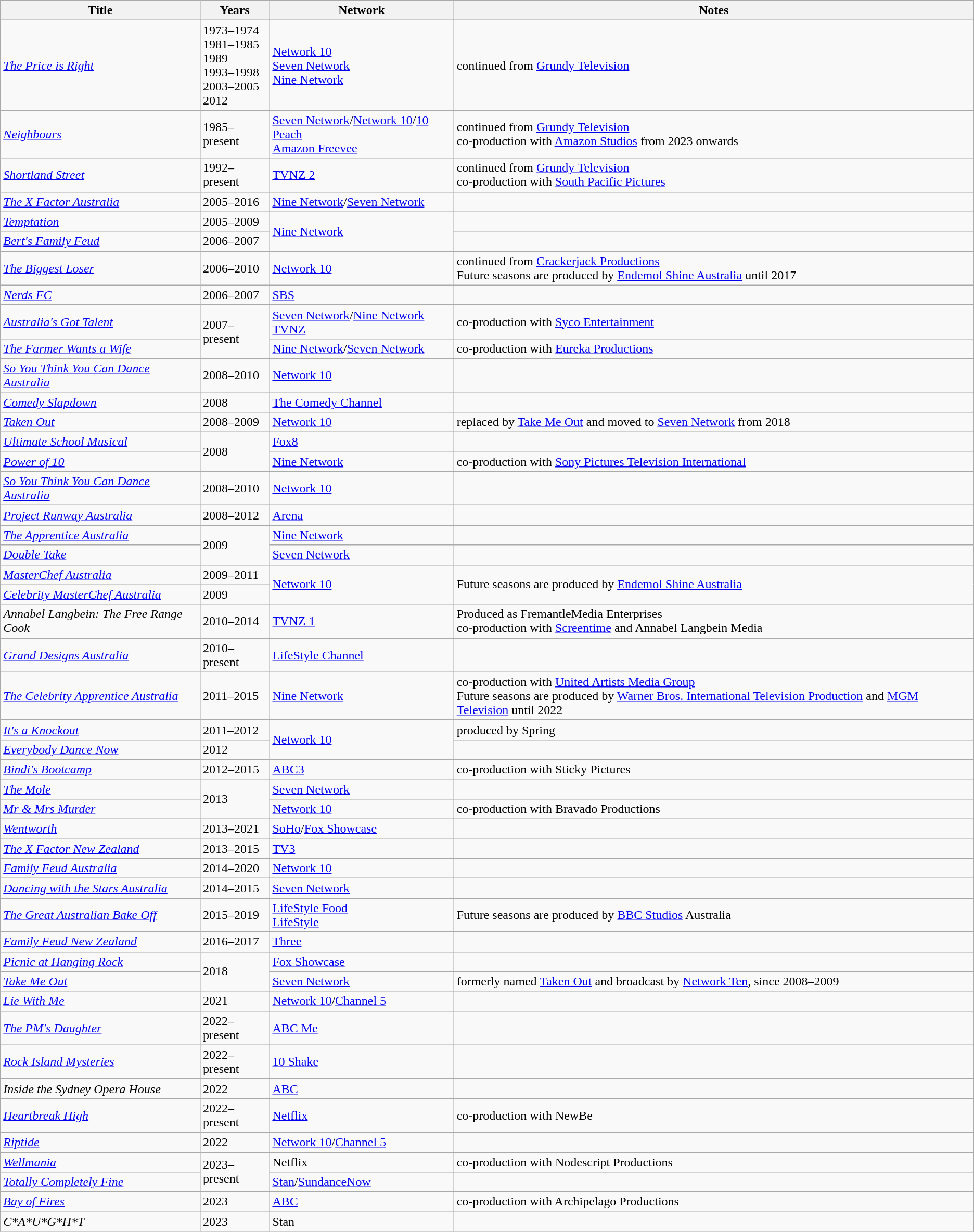<table class="wikitable sortable">
<tr>
<th>Title</th>
<th>Years</th>
<th>Network</th>
<th>Notes</th>
</tr>
<tr>
<td><em><a href='#'>The Price is Right</a></em></td>
<td>1973–1974<br>1981–1985<br>1989<br>1993–1998<br>2003–2005<br>2012</td>
<td><a href='#'>Network 10</a><br><a href='#'>Seven Network</a><br><a href='#'>Nine Network</a></td>
<td>continued from <a href='#'>Grundy Television</a></td>
</tr>
<tr>
<td><em><a href='#'>Neighbours</a></em></td>
<td>1985–present</td>
<td><a href='#'>Seven Network</a>/<a href='#'>Network 10</a>/<a href='#'>10 Peach</a><br><a href='#'>Amazon Freevee</a></td>
<td>continued from <a href='#'>Grundy Television</a><br>co-production with <a href='#'>Amazon Studios</a> from 2023 onwards</td>
</tr>
<tr>
<td><em><a href='#'>Shortland Street</a></em></td>
<td>1992–present</td>
<td><a href='#'>TVNZ 2</a></td>
<td>continued from <a href='#'>Grundy Television</a><br>co-production with <a href='#'>South Pacific Pictures</a></td>
</tr>
<tr>
<td><em><a href='#'>The X Factor Australia</a></em></td>
<td>2005–2016</td>
<td><a href='#'>Nine Network</a>/<a href='#'>Seven Network</a></td>
<td></td>
</tr>
<tr>
<td><em><a href='#'>Temptation</a></em></td>
<td>2005–2009</td>
<td rowspan="2"><a href='#'>Nine Network</a></td>
<td></td>
</tr>
<tr>
<td><em><a href='#'>Bert's Family Feud</a></em></td>
<td>2006–2007</td>
<td></td>
</tr>
<tr>
<td><em><a href='#'>The Biggest Loser</a></em></td>
<td>2006–2010</td>
<td><a href='#'>Network 10</a></td>
<td>continued from <a href='#'>Crackerjack Productions</a><br>Future seasons are produced by <a href='#'>Endemol Shine Australia</a> until 2017</td>
</tr>
<tr>
<td><em><a href='#'>Nerds FC</a></em></td>
<td>2006–2007</td>
<td><a href='#'>SBS</a></td>
<td></td>
</tr>
<tr>
<td><em><a href='#'>Australia's Got Talent</a></em></td>
<td rowspan="2">2007–present</td>
<td><a href='#'>Seven Network</a>/<a href='#'>Nine Network</a><br><a href='#'>TVNZ</a></td>
<td>co-production with <a href='#'>Syco Entertainment</a></td>
</tr>
<tr>
<td><em><a href='#'>The Farmer Wants a Wife</a></em></td>
<td><a href='#'>Nine Network</a>/<a href='#'>Seven Network</a></td>
<td>co-production with <a href='#'>Eureka Productions</a></td>
</tr>
<tr>
<td><em><a href='#'>So You Think You Can Dance Australia</a></em></td>
<td>2008–2010</td>
<td><a href='#'>Network 10</a></td>
<td></td>
</tr>
<tr>
<td><em><a href='#'>Comedy Slapdown</a></em></td>
<td>2008</td>
<td><a href='#'>The Comedy Channel</a></td>
<td></td>
</tr>
<tr>
<td><em><a href='#'>Taken Out</a></em></td>
<td>2008–2009</td>
<td><a href='#'>Network 10</a></td>
<td>replaced by <a href='#'>Take Me Out</a> and moved to <a href='#'>Seven Network</a> from 2018</td>
</tr>
<tr>
<td><em><a href='#'>Ultimate School Musical</a></em></td>
<td rowspan="2">2008</td>
<td><a href='#'>Fox8</a></td>
<td></td>
</tr>
<tr>
<td><em><a href='#'>Power of 10</a></em></td>
<td><a href='#'>Nine Network</a></td>
<td>co-production with <a href='#'>Sony Pictures Television International</a></td>
</tr>
<tr>
<td><em><a href='#'>So You Think You Can Dance Australia</a></em></td>
<td>2008–2010</td>
<td><a href='#'>Network 10</a></td>
<td></td>
</tr>
<tr>
<td><em><a href='#'>Project Runway Australia</a></em></td>
<td>2008–2012</td>
<td><a href='#'>Arena</a></td>
<td></td>
</tr>
<tr>
<td><em><a href='#'>The Apprentice Australia</a></em></td>
<td rowspan="2">2009</td>
<td><a href='#'>Nine Network</a></td>
<td></td>
</tr>
<tr>
<td><em><a href='#'>Double Take</a></em></td>
<td><a href='#'>Seven Network</a></td>
<td></td>
</tr>
<tr>
<td><em><a href='#'>MasterChef Australia</a></em></td>
<td>2009–2011</td>
<td rowspan="2"><a href='#'>Network 10</a></td>
<td rowspan="2">Future seasons are produced by <a href='#'>Endemol Shine Australia</a></td>
</tr>
<tr>
<td><em><a href='#'>Celebrity MasterChef Australia</a></em></td>
<td>2009</td>
</tr>
<tr>
<td><em>Annabel Langbein: The Free Range Cook</em></td>
<td>2010–2014</td>
<td><a href='#'>TVNZ 1</a></td>
<td>Produced as FremantleMedia Enterprises<br>co-production with <a href='#'>Screentime</a> and Annabel Langbein Media</td>
</tr>
<tr>
<td><em><a href='#'>Grand Designs Australia</a></em></td>
<td>2010–present</td>
<td><a href='#'>LifeStyle Channel</a></td>
<td></td>
</tr>
<tr>
<td><em><a href='#'>The Celebrity Apprentice Australia</a></em></td>
<td>2011–2015</td>
<td><a href='#'>Nine Network</a></td>
<td>co-production with <a href='#'>United Artists Media Group</a><br>Future seasons are produced by <a href='#'>Warner Bros. International Television Production</a> and <a href='#'>MGM Television</a> until 2022</td>
</tr>
<tr>
<td><em><a href='#'>It's a Knockout</a></em></td>
<td>2011–2012</td>
<td rowspan="2"><a href='#'>Network 10</a></td>
<td>produced by Spring</td>
</tr>
<tr>
<td><em><a href='#'>Everybody Dance Now</a></em></td>
<td>2012</td>
<td></td>
</tr>
<tr>
<td><em><a href='#'>Bindi's Bootcamp</a></em></td>
<td>2012–2015</td>
<td><a href='#'>ABC3</a></td>
<td>co-production with Sticky Pictures</td>
</tr>
<tr>
<td><em><a href='#'>The Mole</a></em></td>
<td rowspan="2">2013</td>
<td><a href='#'>Seven Network</a></td>
<td></td>
</tr>
<tr>
<td><em><a href='#'>Mr & Mrs Murder</a></em></td>
<td><a href='#'>Network 10</a></td>
<td>co-production with Bravado Productions</td>
</tr>
<tr>
<td><em><a href='#'>Wentworth</a></em></td>
<td>2013–2021</td>
<td><a href='#'>SoHo</a>/<a href='#'>Fox Showcase</a></td>
<td></td>
</tr>
<tr>
<td><em><a href='#'>The X Factor New Zealand</a></em></td>
<td>2013–2015</td>
<td><a href='#'>TV3</a></td>
<td></td>
</tr>
<tr>
<td><em><a href='#'>Family Feud Australia</a></em></td>
<td>2014–2020</td>
<td><a href='#'>Network 10</a></td>
<td></td>
</tr>
<tr>
<td><em><a href='#'>Dancing with the Stars Australia</a></em></td>
<td>2014–2015</td>
<td><a href='#'>Seven Network</a></td>
<td></td>
</tr>
<tr>
<td><em><a href='#'>The Great Australian Bake Off</a></em></td>
<td>2015–2019</td>
<td><a href='#'>LifeStyle Food</a><br><a href='#'>LifeStyle</a></td>
<td>Future seasons are produced by <a href='#'>BBC Studios</a> Australia</td>
</tr>
<tr>
<td><em><a href='#'>Family Feud New Zealand</a></em></td>
<td>2016–2017</td>
<td><a href='#'>Three</a></td>
<td></td>
</tr>
<tr>
<td><em><a href='#'>Picnic at Hanging Rock</a></em></td>
<td rowspan="2">2018</td>
<td><a href='#'>Fox Showcase</a></td>
<td></td>
</tr>
<tr>
<td><em><a href='#'>Take Me Out</a></em></td>
<td><a href='#'>Seven Network</a></td>
<td>formerly named <a href='#'>Taken Out</a> and broadcast by <a href='#'>Network Ten</a>, since 2008–2009</td>
</tr>
<tr>
<td><em><a href='#'>Lie With Me</a></em></td>
<td>2021</td>
<td><a href='#'>Network 10</a>/<a href='#'>Channel 5</a></td>
<td></td>
</tr>
<tr>
<td><em><a href='#'>The PM's Daughter</a></em></td>
<td>2022–present</td>
<td><a href='#'>ABC Me</a></td>
<td></td>
</tr>
<tr>
<td><em><a href='#'>Rock Island Mysteries</a></em></td>
<td>2022–present</td>
<td><a href='#'>10 Shake</a></td>
<td></td>
</tr>
<tr>
<td><em>Inside the Sydney Opera House</em></td>
<td>2022</td>
<td><a href='#'>ABC</a></td>
<td></td>
</tr>
<tr>
<td><em><a href='#'>Heartbreak High</a></em></td>
<td>2022–present</td>
<td><a href='#'>Netflix</a></td>
<td>co-production with NewBe</td>
</tr>
<tr>
<td><em><a href='#'>Riptide</a></em></td>
<td>2022</td>
<td><a href='#'>Network 10</a>/<a href='#'>Channel 5</a></td>
<td></td>
</tr>
<tr>
<td><em><a href='#'>Wellmania</a></em></td>
<td rowspan="2">2023–present</td>
<td>Netflix</td>
<td>co-production with Nodescript Productions</td>
</tr>
<tr>
<td><em><a href='#'>Totally Completely Fine</a></em></td>
<td><a href='#'>Stan</a>/<a href='#'>SundanceNow</a></td>
<td></td>
</tr>
<tr>
<td><em><a href='#'>Bay of Fires</a></em></td>
<td>2023</td>
<td><a href='#'>ABC</a></td>
<td>co-production with Archipelago Productions</td>
</tr>
<tr>
<td><em>C*A*U*G*H*T</em></td>
<td>2023</td>
<td>Stan</td>
<td></td>
</tr>
</table>
